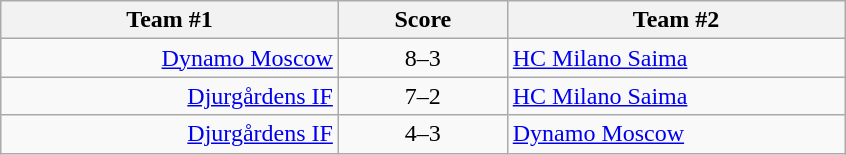<table class="wikitable" style="text-align: center;">
<tr>
<th width=22%>Team #1</th>
<th width=11%>Score</th>
<th width=22%>Team #2</th>
</tr>
<tr>
<td style="text-align: right;"><a href='#'>Dynamo Moscow</a> </td>
<td>8–3</td>
<td style="text-align: left;"> <a href='#'>HC Milano Saima</a></td>
</tr>
<tr>
<td style="text-align: right;"><a href='#'>Djurgårdens IF</a> </td>
<td>7–2</td>
<td style="text-align: left;"> <a href='#'>HC Milano Saima</a></td>
</tr>
<tr>
<td style="text-align: right;"><a href='#'>Djurgårdens IF</a> </td>
<td>4–3</td>
<td style="text-align: left;"> <a href='#'>Dynamo Moscow</a></td>
</tr>
</table>
